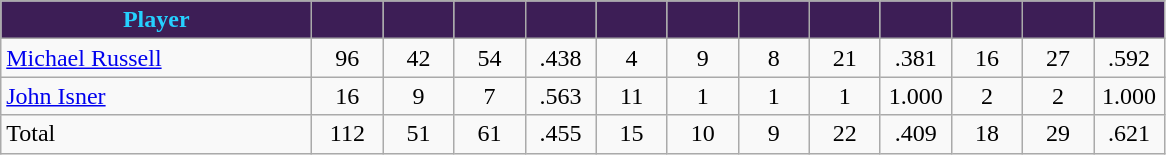<table class="wikitable" style="text-align:center">
<tr>
<th style="background:#3d1e56; color:#25d0ff" width="200px">Player</th>
<th style="background:#3d1e56; color:#25d0ff" width="40px"></th>
<th style="background:#3d1e56; color:#25d0ff" width="40px"></th>
<th style="background:#3d1e56; color:#25d0ff" width="40px"></th>
<th style="background:#3d1e56; color:#25d0ff" width="40px"></th>
<th style="background:#3d1e56; color:#25d0ff" width="40px"></th>
<th style="background:#3d1e56; color:#25d0ff" width="40px"></th>
<th style="background:#3d1e56; color:#25d0ff" width="40px"></th>
<th style="background:#3d1e56; color:#25d0ff" width="40px"></th>
<th style="background:#3d1e56; color:#25d0ff" width="40px"></th>
<th style="background:#3d1e56; color:#25d0ff" width="40px"></th>
<th style="background:#3d1e56; color:#25d0ff" width="40px"></th>
<th style="background:#3d1e56; color:#25d0ff" width="40px"></th>
</tr>
<tr>
<td style="text-align:left"><a href='#'>Michael Russell</a></td>
<td>96</td>
<td>42</td>
<td>54</td>
<td>.438</td>
<td>4</td>
<td>9</td>
<td>8</td>
<td>21</td>
<td>.381</td>
<td>16</td>
<td>27</td>
<td>.592</td>
</tr>
<tr>
<td style="text-align:left"><a href='#'>John Isner</a></td>
<td>16</td>
<td>9</td>
<td>7</td>
<td>.563</td>
<td>11</td>
<td>1</td>
<td>1</td>
<td>1</td>
<td>1.000</td>
<td>2</td>
<td>2</td>
<td>1.000</td>
</tr>
<tr>
<td style="text-align:left">Total</td>
<td>112</td>
<td>51</td>
<td>61</td>
<td>.455</td>
<td>15</td>
<td>10</td>
<td>9</td>
<td>22</td>
<td>.409</td>
<td>18</td>
<td>29</td>
<td>.621</td>
</tr>
</table>
